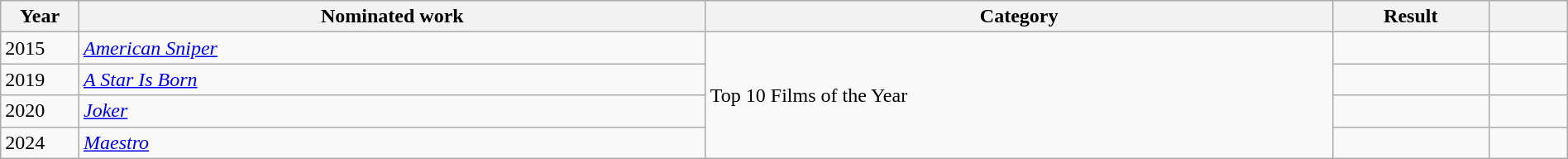<table class="wikitable" style="width:100%;">
<tr>
<th width=5%>Year</th>
<th style="width:40%;">Nominated work</th>
<th style="width:40%;">Category</th>
<th style="width:10%;">Result</th>
<th width=5%></th>
</tr>
<tr>
<td>2015</td>
<td><em><a href='#'>American Sniper</a></em></td>
<td rowspan="4">Top 10 Films of the Year</td>
<td></td>
<td style="text-align:center;"></td>
</tr>
<tr>
<td>2019</td>
<td><em><a href='#'>A Star Is Born</a></em></td>
<td></td>
<td style="text-align:center;"></td>
</tr>
<tr>
<td>2020</td>
<td><em><a href='#'>Joker</a></em></td>
<td></td>
<td style="text-align:center;"></td>
</tr>
<tr>
<td>2024</td>
<td><em><a href='#'>Maestro</a></em></td>
<td></td>
<td style="text-align:center;"></td>
</tr>
</table>
